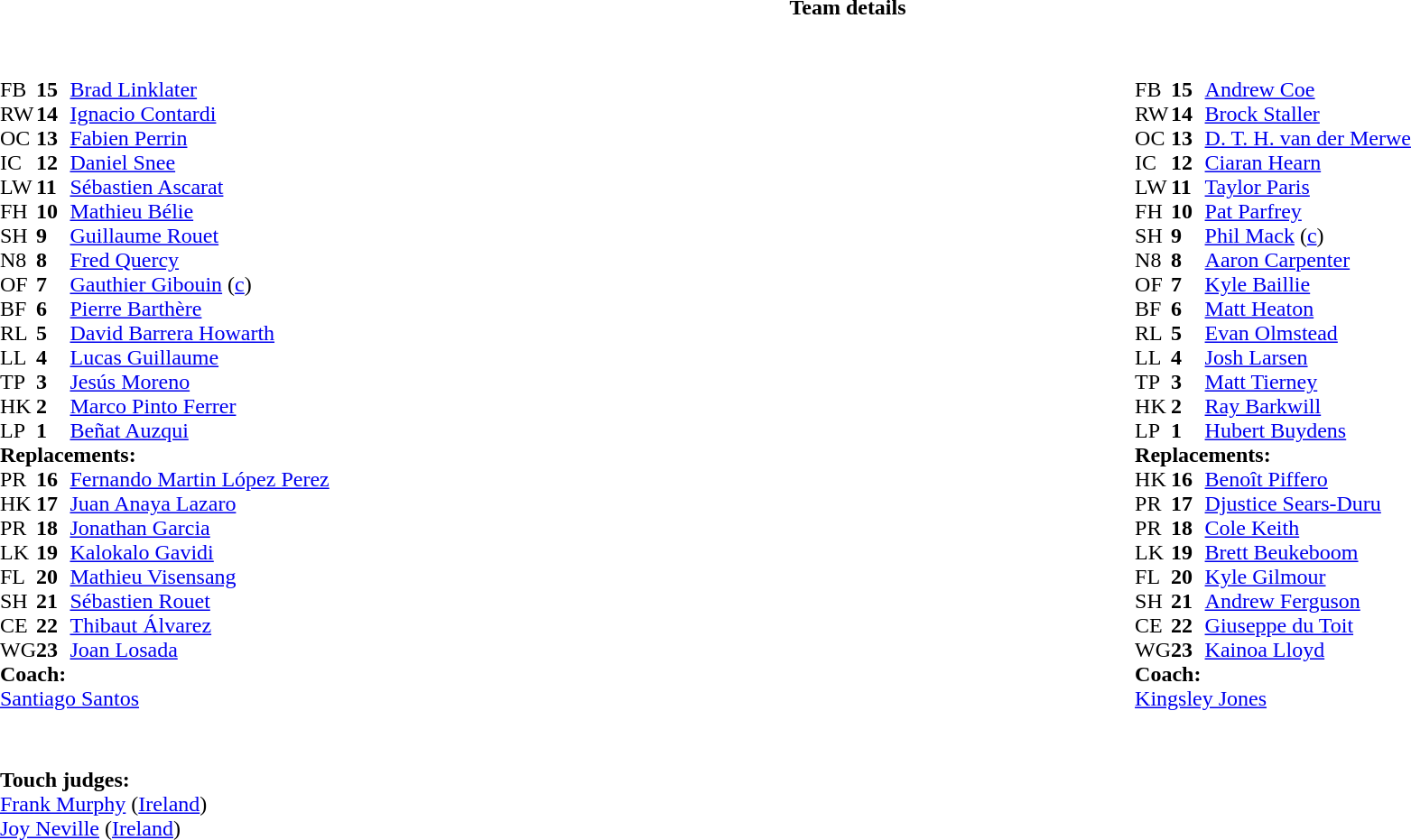<table border="0" style="width:100%" class="collapsible collapsed">
<tr>
<th>Team details</th>
</tr>
<tr>
<td><br><table style="width:100%">
<tr>
<td style="vertical-align:top;width:50%"><br><table style="font-size:100%" cellspacing="0" cellpadding="0">
<tr>
<th width="25"></th>
<th width="25"></th>
</tr>
<tr>
<td>FB</td>
<td><strong>15</strong></td>
<td><a href='#'>Brad Linklater</a></td>
</tr>
<tr>
<td>RW</td>
<td><strong>14</strong></td>
<td><a href='#'>Ignacio Contardi</a></td>
<td></td>
<td></td>
</tr>
<tr>
<td>OC</td>
<td><strong>13</strong></td>
<td><a href='#'>Fabien Perrin</a></td>
</tr>
<tr>
<td>IC</td>
<td><strong>12</strong></td>
<td><a href='#'>Daniel Snee</a></td>
<td></td>
<td></td>
</tr>
<tr>
<td>LW</td>
<td><strong>11</strong></td>
<td><a href='#'>Sébastien Ascarat</a></td>
</tr>
<tr>
<td>FH</td>
<td><strong>10</strong></td>
<td><a href='#'>Mathieu Bélie</a></td>
</tr>
<tr>
<td>SH</td>
<td><strong>9</strong></td>
<td><a href='#'>Guillaume Rouet</a></td>
<td></td>
<td></td>
</tr>
<tr>
<td>N8</td>
<td><strong>8</strong></td>
<td><a href='#'>Fred Quercy</a></td>
</tr>
<tr>
<td>OF</td>
<td><strong>7</strong></td>
<td><a href='#'>Gauthier Gibouin</a> (<a href='#'>c</a>)</td>
<td></td>
<td></td>
</tr>
<tr>
<td>BF</td>
<td><strong>6</strong></td>
<td><a href='#'>Pierre Barthère</a></td>
</tr>
<tr>
<td>RL</td>
<td><strong>5</strong></td>
<td><a href='#'>David Barrera Howarth</a></td>
</tr>
<tr>
<td>LL</td>
<td><strong>4</strong></td>
<td><a href='#'>Lucas Guillaume</a></td>
<td></td>
<td></td>
</tr>
<tr>
<td>TP</td>
<td><strong>3</strong></td>
<td><a href='#'>Jesús Moreno</a></td>
<td></td>
<td></td>
</tr>
<tr>
<td>HK</td>
<td><strong>2</strong></td>
<td><a href='#'>Marco Pinto Ferrer</a></td>
<td></td>
<td></td>
</tr>
<tr>
<td>LP</td>
<td><strong>1</strong></td>
<td><a href='#'>Beñat Auzqui</a></td>
<td></td>
<td></td>
</tr>
<tr>
<td colspan=3><strong>Replacements:</strong></td>
</tr>
<tr>
<td>PR</td>
<td><strong>16</strong></td>
<td><a href='#'>Fernando Martin López Perez</a></td>
<td></td>
<td></td>
</tr>
<tr>
<td>HK</td>
<td><strong>17</strong></td>
<td><a href='#'>Juan Anaya Lazaro</a></td>
<td></td>
<td></td>
</tr>
<tr>
<td>PR</td>
<td><strong>18</strong></td>
<td><a href='#'>Jonathan Garcia</a></td>
<td></td>
<td></td>
</tr>
<tr>
<td>LK</td>
<td><strong>19</strong></td>
<td><a href='#'>Kalokalo Gavidi</a></td>
<td></td>
<td></td>
</tr>
<tr>
<td>FL</td>
<td><strong>20</strong></td>
<td><a href='#'>Mathieu Visensang</a></td>
<td></td>
<td></td>
</tr>
<tr>
<td>SH</td>
<td><strong>21</strong></td>
<td><a href='#'>Sébastien Rouet</a></td>
<td></td>
<td></td>
</tr>
<tr>
<td>CE</td>
<td><strong>22</strong></td>
<td><a href='#'>Thibaut Álvarez</a></td>
<td></td>
<td></td>
</tr>
<tr>
<td>WG</td>
<td><strong>23</strong></td>
<td><a href='#'>Joan Losada</a></td>
<td></td>
<td></td>
</tr>
<tr>
<td colspan=3><strong>Coach:</strong></td>
</tr>
<tr>
<td colspan="4"> <a href='#'>Santiago Santos</a></td>
</tr>
</table>
</td>
<td style="vertical-align:top;width:50%"><br><table cellspacing="0" cellpadding="0" style="font-size:100%;margin:auto">
<tr>
<th width="25"></th>
<th width="25"></th>
</tr>
<tr>
<td>FB</td>
<td><strong>15</strong></td>
<td><a href='#'>Andrew Coe</a></td>
</tr>
<tr>
<td>RW</td>
<td><strong>14</strong></td>
<td><a href='#'>Brock Staller</a></td>
<td></td>
<td></td>
</tr>
<tr>
<td>OC</td>
<td><strong>13</strong></td>
<td><a href='#'>D. T. H. van der Merwe</a></td>
</tr>
<tr>
<td>IC</td>
<td><strong>12</strong></td>
<td><a href='#'>Ciaran Hearn</a></td>
</tr>
<tr>
<td>LW</td>
<td><strong>11</strong></td>
<td><a href='#'>Taylor Paris</a></td>
</tr>
<tr>
<td>FH</td>
<td><strong>10</strong></td>
<td><a href='#'>Pat Parfrey</a></td>
<td></td>
<td></td>
</tr>
<tr>
<td>SH</td>
<td><strong>9</strong></td>
<td><a href='#'>Phil Mack</a> (<a href='#'>c</a>)</td>
<td></td>
<td></td>
</tr>
<tr>
<td>N8</td>
<td><strong>8</strong></td>
<td><a href='#'>Aaron Carpenter</a></td>
<td></td>
<td></td>
</tr>
<tr>
<td>OF</td>
<td><strong>7</strong></td>
<td><a href='#'>Kyle Baillie</a></td>
</tr>
<tr>
<td>BF</td>
<td><strong>6</strong></td>
<td><a href='#'>Matt Heaton</a></td>
</tr>
<tr>
<td>RL</td>
<td><strong>5</strong></td>
<td><a href='#'>Evan Olmstead</a></td>
</tr>
<tr>
<td>LL</td>
<td><strong>4</strong></td>
<td><a href='#'>Josh Larsen</a></td>
<td></td>
<td></td>
</tr>
<tr>
<td>TP</td>
<td><strong>3</strong></td>
<td><a href='#'>Matt Tierney</a></td>
<td></td>
<td></td>
</tr>
<tr>
<td>HK</td>
<td><strong>2</strong></td>
<td><a href='#'>Ray Barkwill</a></td>
<td></td>
<td></td>
</tr>
<tr>
<td>LP</td>
<td><strong>1</strong></td>
<td><a href='#'>Hubert Buydens</a></td>
<td></td>
<td></td>
</tr>
<tr>
<td colspan=3><strong>Replacements:</strong></td>
</tr>
<tr>
<td>HK</td>
<td><strong>16</strong></td>
<td><a href='#'>Benoît Piffero</a></td>
<td></td>
<td></td>
</tr>
<tr>
<td>PR</td>
<td><strong>17</strong></td>
<td><a href='#'>Djustice Sears-Duru</a></td>
<td></td>
<td></td>
</tr>
<tr>
<td>PR</td>
<td><strong>18</strong></td>
<td><a href='#'>Cole Keith</a></td>
<td></td>
<td></td>
</tr>
<tr>
<td>LK</td>
<td><strong>19</strong></td>
<td><a href='#'>Brett Beukeboom</a></td>
<td></td>
<td></td>
</tr>
<tr>
<td>FL</td>
<td><strong>20</strong></td>
<td><a href='#'>Kyle Gilmour</a></td>
<td></td>
<td></td>
</tr>
<tr>
<td>SH</td>
<td><strong>21</strong></td>
<td><a href='#'>Andrew Ferguson</a></td>
<td></td>
<td></td>
</tr>
<tr>
<td>CE</td>
<td><strong>22</strong></td>
<td><a href='#'>Giuseppe du Toit</a></td>
<td></td>
<td></td>
</tr>
<tr>
<td>WG</td>
<td><strong>23</strong></td>
<td><a href='#'>Kainoa Lloyd</a></td>
<td></td>
<td></td>
</tr>
<tr>
<td colspan=3><strong>Coach:</strong></td>
</tr>
<tr>
<td colspan="4"> <a href='#'>Kingsley Jones</a></td>
</tr>
</table>
</td>
</tr>
</table>
<table style="width:100%;font-size:100%">
<tr>
<td><br><br><strong>Touch judges:</strong>
<br><a href='#'>Frank Murphy</a> (<a href='#'>Ireland</a>)
<br><a href='#'>Joy Neville</a> (<a href='#'>Ireland</a>)</td>
</tr>
</table>
</td>
</tr>
</table>
